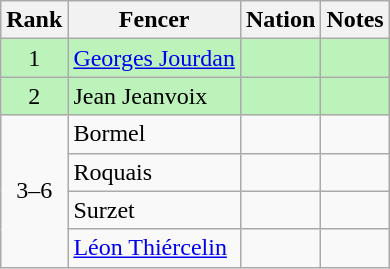<table class="wikitable sortable" style="text-align:center">
<tr>
<th>Rank</th>
<th>Fencer</th>
<th>Nation</th>
<th>Notes</th>
</tr>
<tr bgcolor=bbf3bb>
<td>1</td>
<td align=left><a href='#'>Georges Jourdan</a></td>
<td align=left></td>
<td></td>
</tr>
<tr bgcolor=bbf3bb>
<td>2</td>
<td align=left>Jean Jeanvoix</td>
<td align=left></td>
<td></td>
</tr>
<tr>
<td rowspan=4>3–6</td>
<td align=left>Bormel</td>
<td align=left></td>
<td></td>
</tr>
<tr>
<td align=left>Roquais</td>
<td align=left></td>
<td></td>
</tr>
<tr>
<td align=left>Surzet</td>
<td align=left></td>
<td></td>
</tr>
<tr>
<td align=left><a href='#'>Léon Thiércelin</a></td>
<td align=left></td>
<td></td>
</tr>
</table>
